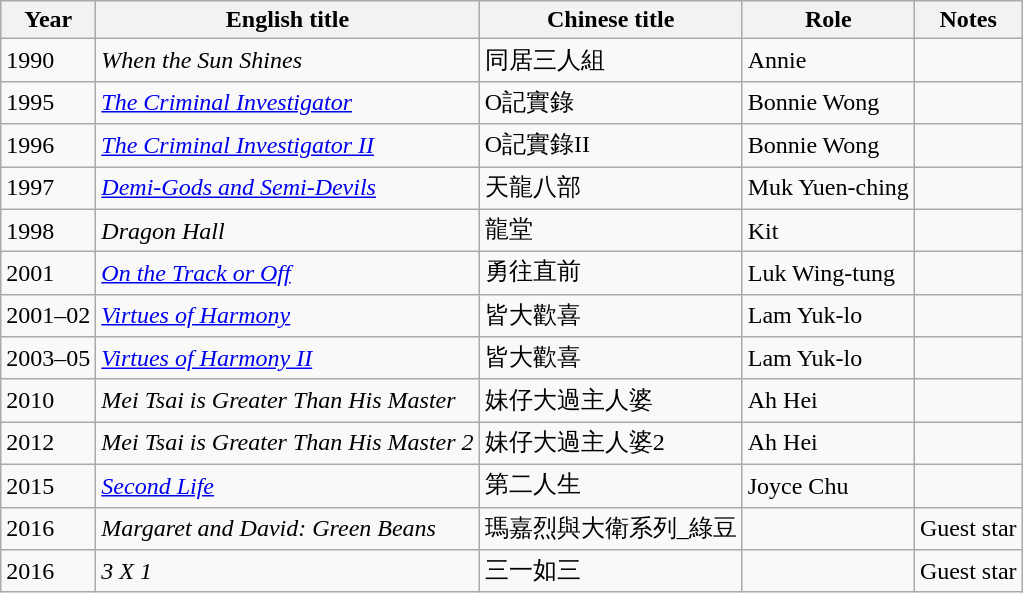<table class="wikitable">
<tr>
<th>Year</th>
<th>English title</th>
<th>Chinese title</th>
<th>Role</th>
<th>Notes</th>
</tr>
<tr>
<td>1990</td>
<td><em>When the Sun Shines</em></td>
<td>同居三人組</td>
<td>Annie</td>
<td></td>
</tr>
<tr>
<td>1995</td>
<td><em><a href='#'>The Criminal Investigator</a></em></td>
<td>O記實錄</td>
<td>Bonnie Wong</td>
<td></td>
</tr>
<tr>
<td>1996</td>
<td><em><a href='#'>The Criminal Investigator II</a></em></td>
<td>O記實錄II</td>
<td>Bonnie Wong</td>
<td></td>
</tr>
<tr>
<td>1997</td>
<td><em><a href='#'>Demi-Gods and Semi-Devils</a></em></td>
<td>天龍八部</td>
<td>Muk Yuen-ching</td>
<td></td>
</tr>
<tr>
<td>1998</td>
<td><em>Dragon Hall</em></td>
<td>龍堂</td>
<td>Kit</td>
<td></td>
</tr>
<tr>
<td>2001</td>
<td><em><a href='#'>On the Track or Off</a></em></td>
<td>勇往直前</td>
<td>Luk Wing-tung</td>
<td></td>
</tr>
<tr>
<td>2001–02</td>
<td><em><a href='#'>Virtues of Harmony</a></em></td>
<td>皆大歡喜</td>
<td>Lam Yuk-lo</td>
<td></td>
</tr>
<tr>
<td>2003–05</td>
<td><em><a href='#'>Virtues of Harmony II</a></em></td>
<td>皆大歡喜</td>
<td>Lam Yuk-lo</td>
<td></td>
</tr>
<tr>
<td>2010</td>
<td><em>Mei Tsai is Greater Than His Master</em></td>
<td>妹仔大過主人婆</td>
<td>Ah Hei</td>
<td></td>
</tr>
<tr>
<td>2012</td>
<td><em>Mei Tsai is Greater Than His Master 2</em></td>
<td>妹仔大過主人婆2</td>
<td>Ah Hei</td>
<td></td>
</tr>
<tr>
<td>2015</td>
<td><em><a href='#'>Second Life</a></em></td>
<td>第二人生</td>
<td>Joyce Chu</td>
<td></td>
</tr>
<tr>
<td>2016</td>
<td><em>Margaret and David: Green Beans</em></td>
<td>瑪嘉烈與大衛系列_綠豆</td>
<td></td>
<td>Guest star</td>
</tr>
<tr>
<td>2016</td>
<td><em>3 X 1</em></td>
<td>三一如三</td>
<td></td>
<td>Guest star</td>
</tr>
</table>
